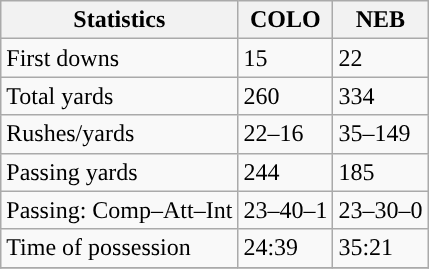<table class="wikitable" style="float: left;">
<tr>
<th>Statistics</th>
<th>COLO</th>
<th>NEB</th>
</tr>
<tr>
<td>First downs</td>
<td>15</td>
<td>22</td>
</tr>
<tr>
<td>Total yards</td>
<td>260</td>
<td>334</td>
</tr>
<tr>
<td>Rushes/yards</td>
<td>22–16</td>
<td>35–149</td>
</tr>
<tr>
<td>Passing yards</td>
<td>244</td>
<td>185</td>
</tr>
<tr>
<td>Passing: Comp–Att–Int</td>
<td>23–40–1</td>
<td>23–30–0</td>
</tr>
<tr>
<td>Time of possession</td>
<td>24:39</td>
<td>35:21</td>
</tr>
<tr>
</tr>
</table>
